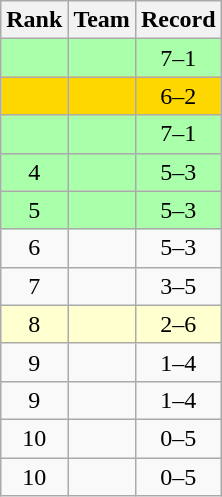<table class="wikitable">
<tr>
<th>Rank</th>
<th>Team</th>
<th>Record</th>
</tr>
<tr bgcolor=#aaffaa>
<td align=center></td>
<td></td>
<td align=center>7–1</td>
</tr>
<tr bgcolor=gold>
<td align=center></td>
<td></td>
<td align=center>6–2</td>
</tr>
<tr bgcolor=#aaffaa>
<td align=center></td>
<td></td>
<td align=center>7–1</td>
</tr>
<tr bgcolor=#aaffaa>
<td align=center>4</td>
<td></td>
<td align=center>5–3</td>
</tr>
<tr bgcolor=#aaffaa>
<td align=center>5</td>
<td></td>
<td align=center>5–3</td>
</tr>
<tr>
<td align=center>6</td>
<td></td>
<td align=center>5–3</td>
</tr>
<tr>
<td align=center>7</td>
<td></td>
<td align=center>3–5</td>
</tr>
<tr bgcolor=#ffffd0>
<td align=center>8</td>
<td></td>
<td align=center>2–6</td>
</tr>
<tr>
<td align=center>9</td>
<td></td>
<td align=center>1–4</td>
</tr>
<tr>
<td align=center>9</td>
<td></td>
<td align=center>1–4</td>
</tr>
<tr>
<td align=center>10</td>
<td></td>
<td align=center>0–5</td>
</tr>
<tr>
<td align=center>10</td>
<td></td>
<td align=center>0–5</td>
</tr>
</table>
